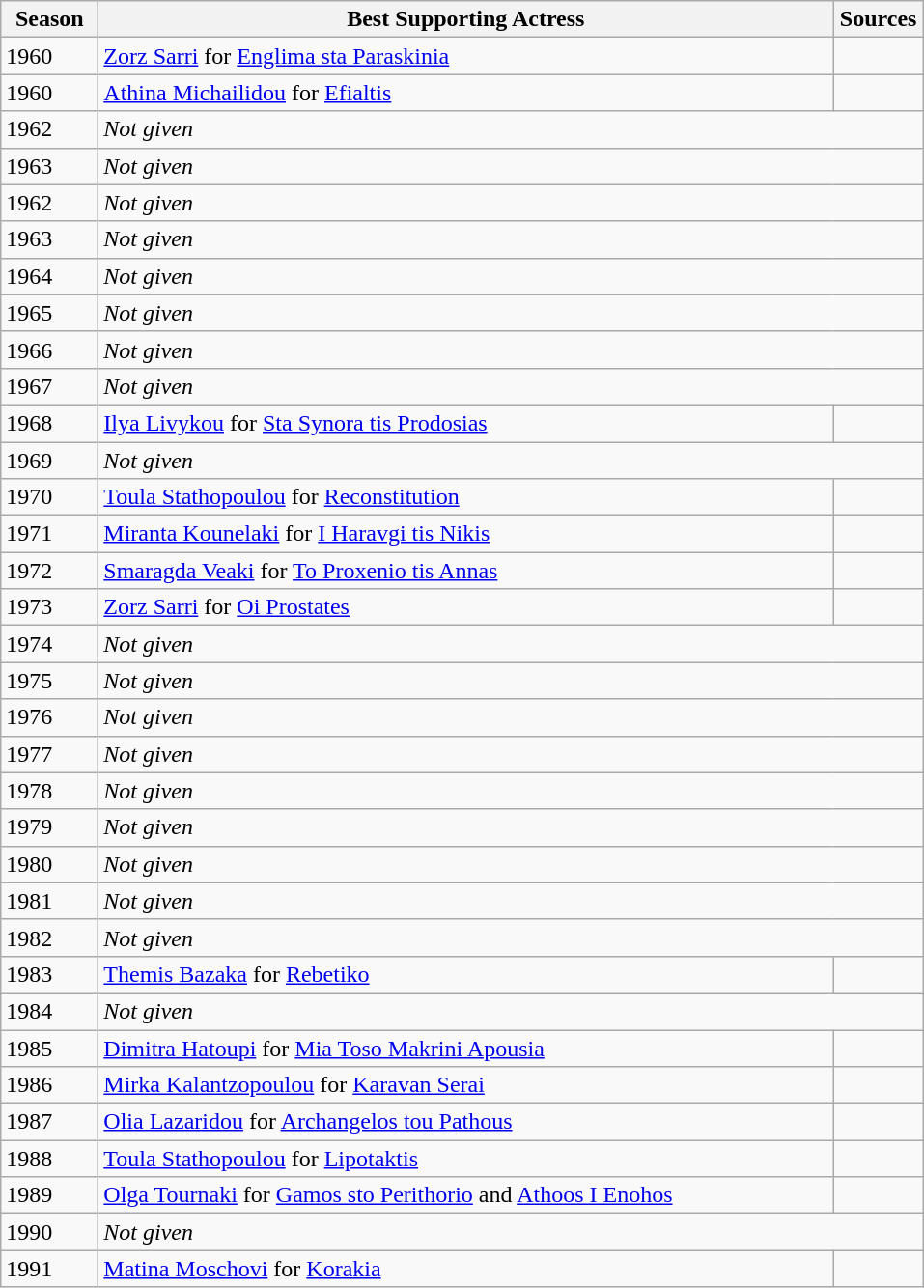<table class="wikitable" style="margin-right: 0;">
<tr text-align:center;">
<th style="width:60px;">Season</th>
<th style="width:500px;">Best Supporting Actress</th>
<th style="width:55px;">Sources</th>
</tr>
<tr>
<td>1960</td>
<td><a href='#'>Zorz Sarri</a> for <a href='#'>Englima sta Paraskinia</a></td>
<td></td>
</tr>
<tr>
<td>1960</td>
<td><a href='#'>Athina Michailidou</a> for <a href='#'>Efialtis</a></td>
<td></td>
</tr>
<tr>
<td>1962</td>
<td colspan="2"><em>Not given</em></td>
</tr>
<tr>
<td>1963</td>
<td colspan="2"><em>Not given</em></td>
</tr>
<tr>
<td>1962</td>
<td colspan="2"><em>Not given</em></td>
</tr>
<tr>
<td>1963</td>
<td colspan="2"><em>Not given</em></td>
</tr>
<tr>
<td>1964</td>
<td colspan="2"><em>Not given</em></td>
</tr>
<tr>
<td>1965</td>
<td colspan="2"><em>Not given</em></td>
</tr>
<tr>
<td>1966</td>
<td colspan="2"><em>Not given</em></td>
</tr>
<tr>
<td>1967</td>
<td colspan="2"><em>Not given</em></td>
</tr>
<tr>
<td>1968</td>
<td><a href='#'>Ilya Livykou</a> for <a href='#'>Sta Synora tis Prodosias</a></td>
<td></td>
</tr>
<tr>
<td>1969</td>
<td colspan="2"><em>Not given</em></td>
</tr>
<tr>
<td>1970</td>
<td><a href='#'>Toula Stathopoulou</a> for <a href='#'>Reconstitution</a></td>
<td></td>
</tr>
<tr>
<td>1971</td>
<td><a href='#'>Miranta Kounelaki</a> for <a href='#'>I Haravgi tis Nikis</a></td>
<td></td>
</tr>
<tr>
<td>1972</td>
<td><a href='#'>Smaragda Veaki</a> for <a href='#'>To Proxenio tis Annas</a></td>
<td></td>
</tr>
<tr>
<td>1973</td>
<td><a href='#'>Zorz Sarri</a> for <a href='#'>Oi Prostates</a></td>
<td></td>
</tr>
<tr>
<td>1974</td>
<td colspan="2"><em>Not given</em></td>
</tr>
<tr>
<td>1975</td>
<td colspan="2"><em>Not given</em></td>
</tr>
<tr>
<td>1976</td>
<td colspan="2"><em>Not given</em></td>
</tr>
<tr>
<td>1977</td>
<td colspan="2"><em>Not given</em></td>
</tr>
<tr>
<td>1978</td>
<td colspan="2"><em>Not given</em></td>
</tr>
<tr>
<td>1979</td>
<td colspan="2"><em>Not given</em></td>
</tr>
<tr>
<td>1980</td>
<td colspan="2"><em>Not given</em></td>
</tr>
<tr>
<td>1981</td>
<td colspan="2"><em>Not given</em></td>
</tr>
<tr>
<td>1982</td>
<td colspan="2"><em>Not given</em></td>
</tr>
<tr>
<td>1983</td>
<td><a href='#'>Themis Bazaka</a> for <a href='#'>Rebetiko</a></td>
<td></td>
</tr>
<tr>
<td>1984</td>
<td colspan="2"><em>Not given</em></td>
</tr>
<tr>
<td>1985</td>
<td><a href='#'>Dimitra Hatoupi</a> for <a href='#'>Mia Toso Makrini Apousia</a></td>
<td></td>
</tr>
<tr>
<td>1986</td>
<td><a href='#'>Mirka Kalantzopoulou</a> for <a href='#'>Karavan Serai</a></td>
<td></td>
</tr>
<tr>
<td>1987</td>
<td><a href='#'>Olia Lazaridou</a> for <a href='#'>Archangelos tou Pathous</a></td>
<td></td>
</tr>
<tr>
<td>1988</td>
<td><a href='#'>Toula Stathopoulou</a> for <a href='#'>Lipotaktis</a></td>
<td></td>
</tr>
<tr>
<td>1989</td>
<td><a href='#'>Olga Tournaki</a> for <a href='#'>Gamos sto Perithorio</a> and <a href='#'>Athoos I Enohos</a></td>
<td></td>
</tr>
<tr>
<td>1990</td>
<td colspan="2"><em>Not given</em></td>
</tr>
<tr>
<td>1991</td>
<td><a href='#'>Matina Moschovi</a> for <a href='#'>Korakia</a></td>
<td></td>
</tr>
</table>
